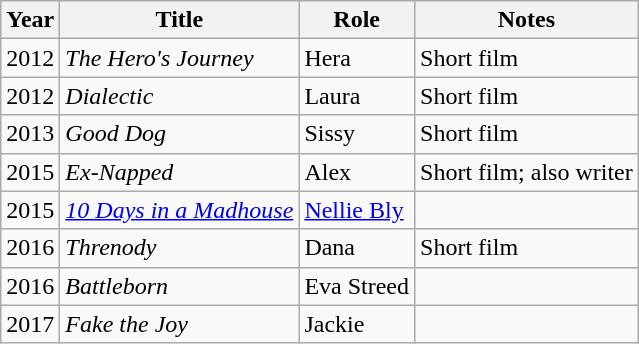<table class="wikitable">
<tr>
<th>Year</th>
<th>Title</th>
<th>Role</th>
<th>Notes</th>
</tr>
<tr>
<td>2012</td>
<td><em>The Hero's Journey</em></td>
<td>Hera</td>
<td>Short film</td>
</tr>
<tr>
<td>2012</td>
<td><em>Dialectic</em></td>
<td>Laura</td>
<td>Short film</td>
</tr>
<tr>
<td>2013</td>
<td><em>Good Dog</em></td>
<td>Sissy</td>
<td>Short film</td>
</tr>
<tr>
<td>2015</td>
<td><em>Ex-Napped</em></td>
<td>Alex</td>
<td>Short film; also writer</td>
</tr>
<tr>
<td>2015</td>
<td><em><a href='#'>10 Days in a Madhouse</a></em></td>
<td><a href='#'>Nellie Bly</a></td>
<td></td>
</tr>
<tr>
<td>2016</td>
<td><em>Threnody</em></td>
<td>Dana</td>
<td>Short film</td>
</tr>
<tr>
<td>2016</td>
<td><em>Battleborn</em></td>
<td>Eva Streed</td>
<td></td>
</tr>
<tr>
<td>2017</td>
<td><em>Fake the Joy</em></td>
<td>Jackie</td>
<td></td>
</tr>
</table>
